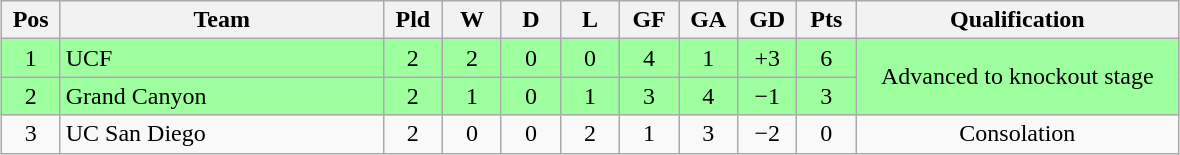<table class="wikitable" style="text-align:center; margin: 1em auto">
<tr>
<th style="width:2em">Pos</th>
<th style="width:13em">Team</th>
<th style="width:2em">Pld</th>
<th style="width:2em">W</th>
<th style="width:2em">D</th>
<th style="width:2em">L</th>
<th style="width:2em">GF</th>
<th style="width:2em">GA</th>
<th style="width:2em">GD</th>
<th style="width:2em">Pts</th>
<th style="width:13em">Qualification</th>
</tr>
<tr bgcolor="#9eff9e">
<td>1</td>
<td style="text-align:left">UCF</td>
<td>2</td>
<td>2</td>
<td>0</td>
<td>0</td>
<td>4</td>
<td>1</td>
<td>+3</td>
<td>6</td>
<td rowspan="2">Advanced to knockout stage</td>
</tr>
<tr bgcolor="#9eff9e">
<td>2</td>
<td style="text-align:left">Grand Canyon</td>
<td>2</td>
<td>1</td>
<td>0</td>
<td>1</td>
<td>3</td>
<td>4</td>
<td>−1</td>
<td>3</td>
</tr>
<tr>
<td>3</td>
<td style="text-align:left">UC San Diego</td>
<td>2</td>
<td>0</td>
<td>0</td>
<td>2</td>
<td>1</td>
<td>3</td>
<td>−2</td>
<td>0</td>
<td>Consolation</td>
</tr>
</table>
